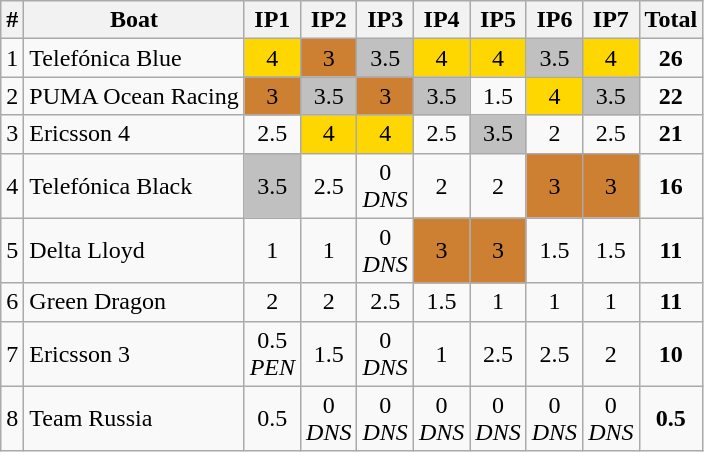<table class="wikitable" style="text-align: center;">
<tr>
<th>#</th>
<th>Boat</th>
<th>IP1<br></th>
<th>IP2<br></th>
<th>IP3<br></th>
<th>IP4<br></th>
<th>IP5<br></th>
<th>IP6<br></th>
<th>IP7<br></th>
<th>Total</th>
</tr>
<tr>
<td>1</td>
<td align=left>Telefónica Blue</td>
<td style="background-color: gold;">4</td>
<td style="background-color: #cd7f32;">3</td>
<td style="background-color: silver;">3.5</td>
<td style="background-color: gold;">4</td>
<td style="background-color: gold;">4</td>
<td style="background-color: silver;">3.5</td>
<td style="background-color: gold;">4</td>
<td><strong>26</strong></td>
</tr>
<tr>
<td>2</td>
<td align=left>PUMA Ocean Racing</td>
<td style="background-color: #cd7f32;">3</td>
<td style="background-color: silver;">3.5</td>
<td style="background-color: #cd7f32;">3</td>
<td style="background-color: silver;">3.5</td>
<td>1.5</td>
<td style="background-color: gold;">4</td>
<td style="background-color: silver;">3.5</td>
<td><strong>22</strong></td>
</tr>
<tr>
<td>3</td>
<td align=left>Ericsson 4</td>
<td>2.5</td>
<td style="background-color: gold;">4</td>
<td style="background-color: gold;">4</td>
<td>2.5</td>
<td style="background-color: silver;">3.5</td>
<td>2</td>
<td>2.5</td>
<td><strong>21</strong></td>
</tr>
<tr>
<td>4</td>
<td align=left>Telefónica Black</td>
<td style="background-color: silver;">3.5</td>
<td>2.5</td>
<td>0 <br><em>DNS</em></td>
<td>2</td>
<td>2</td>
<td style="background-color: #cd7f32;">3</td>
<td style="background-color: #cd7f32;">3</td>
<td><strong>16</strong></td>
</tr>
<tr>
<td>5</td>
<td align=left>Delta Lloyd</td>
<td>1</td>
<td>1</td>
<td>0 <br><em>DNS</em></td>
<td style="background-color: #cd7f32;">3</td>
<td style="background-color: #cd7f32;">3</td>
<td>1.5</td>
<td>1.5</td>
<td><strong>11</strong></td>
</tr>
<tr>
<td>6</td>
<td align=left>Green Dragon</td>
<td>2</td>
<td>2</td>
<td>2.5</td>
<td>1.5</td>
<td>1</td>
<td>1</td>
<td>1</td>
<td><strong>11</strong></td>
</tr>
<tr>
<td>7</td>
<td align=left>Ericsson 3</td>
<td>0.5<br><em>PEN</em></td>
<td>1.5</td>
<td>0 <br><em>DNS</em></td>
<td>1</td>
<td>2.5</td>
<td>2.5</td>
<td>2</td>
<td><strong>10</strong></td>
</tr>
<tr>
<td>8</td>
<td align=left>Team Russia</td>
<td>0.5</td>
<td>0 <br><em>DNS</em></td>
<td>0 <br><em>DNS</em></td>
<td>0 <br><em>DNS</em></td>
<td>0 <br><em>DNS</em></td>
<td>0 <br><em>DNS</em></td>
<td>0 <br><em>DNS</em></td>
<td><strong>0.5</strong></td>
</tr>
</table>
